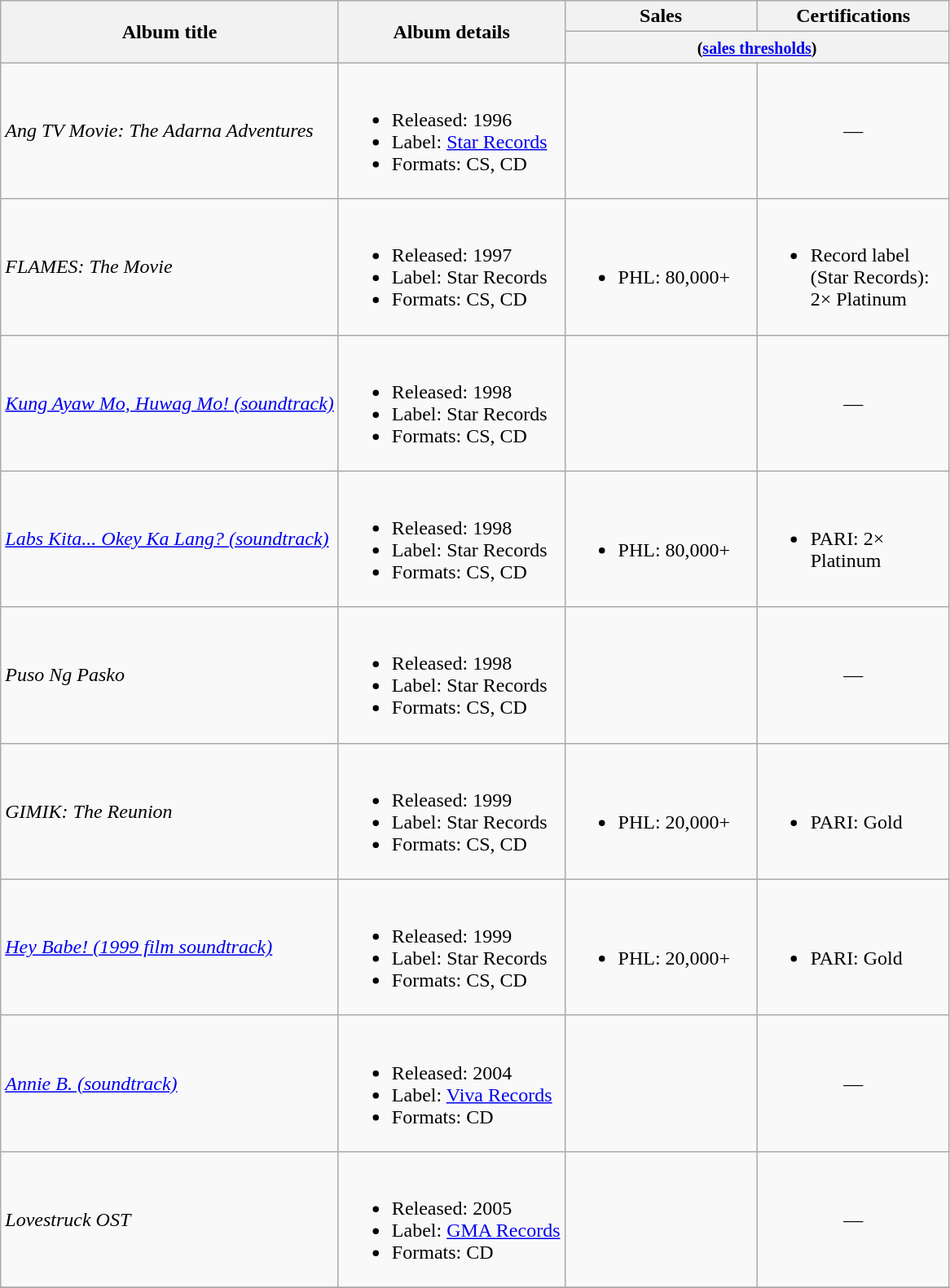<table class="wikitable">
<tr>
<th rowspan=2>Album title</th>
<th rowspan=2>Album details</th>
<th width=150>Sales</th>
<th width=150>Certifications</th>
</tr>
<tr>
<th colspan=2><small>(<a href='#'>sales thresholds</a>)</small></th>
</tr>
<tr>
<td><em>Ang TV Movie: The Adarna Adventures</em></td>
<td><br><ul><li>Released: 1996</li><li>Label: <a href='#'>Star Records</a></li><li>Formats: CS, CD</li></ul></td>
<td></td>
<td align=center>—</td>
</tr>
<tr>
<td><em>FLAMES: The Movie</em></td>
<td><br><ul><li>Released: 1997</li><li>Label: Star Records</li><li>Formats: CS, CD</li></ul></td>
<td><br><ul><li>PHL: 80,000+</li></ul></td>
<td><br><ul><li>Record label (Star Records): 2× Platinum</li></ul></td>
</tr>
<tr>
<td><em><a href='#'>Kung Ayaw Mo, Huwag Mo! (soundtrack)</a></em></td>
<td><br><ul><li>Released: 1998</li><li>Label: Star Records</li><li>Formats: CS, CD</li></ul></td>
<td></td>
<td align=center>—</td>
</tr>
<tr>
<td><em><a href='#'>Labs Kita... Okey Ka Lang? (soundtrack)</a></em></td>
<td><br><ul><li>Released: 1998</li><li>Label: Star Records</li><li>Formats: CS, CD</li></ul></td>
<td><br><ul><li>PHL: 80,000+</li></ul></td>
<td><br><ul><li>PARI: 2× Platinum</li></ul></td>
</tr>
<tr>
<td><em>Puso Ng Pasko</em></td>
<td><br><ul><li>Released: 1998</li><li>Label: Star Records</li><li>Formats: CS, CD</li></ul></td>
<td></td>
<td align=center>—</td>
</tr>
<tr>
<td><em>GIMIK: The Reunion</em></td>
<td><br><ul><li>Released: 1999</li><li>Label: Star Records</li><li>Formats: CS, CD</li></ul></td>
<td><br><ul><li>PHL: 20,000+</li></ul></td>
<td><br><ul><li>PARI: Gold</li></ul></td>
</tr>
<tr>
<td><em><a href='#'>Hey Babe! (1999 film soundtrack)</a></em></td>
<td><br><ul><li>Released: 1999</li><li>Label: Star Records</li><li>Formats: CS, CD</li></ul></td>
<td><br><ul><li>PHL: 20,000+</li></ul></td>
<td><br><ul><li>PARI: Gold</li></ul></td>
</tr>
<tr>
<td><em><a href='#'>Annie B. (soundtrack)</a></em></td>
<td><br><ul><li>Released: 2004</li><li>Label: <a href='#'>Viva Records</a></li><li>Formats: CD</li></ul></td>
<td></td>
<td align=center>—</td>
</tr>
<tr>
<td><em>Lovestruck OST</em></td>
<td><br><ul><li>Released: 2005</li><li>Label: <a href='#'>GMA Records</a></li><li>Formats: CD</li></ul></td>
<td></td>
<td align=center>—</td>
</tr>
<tr>
</tr>
</table>
